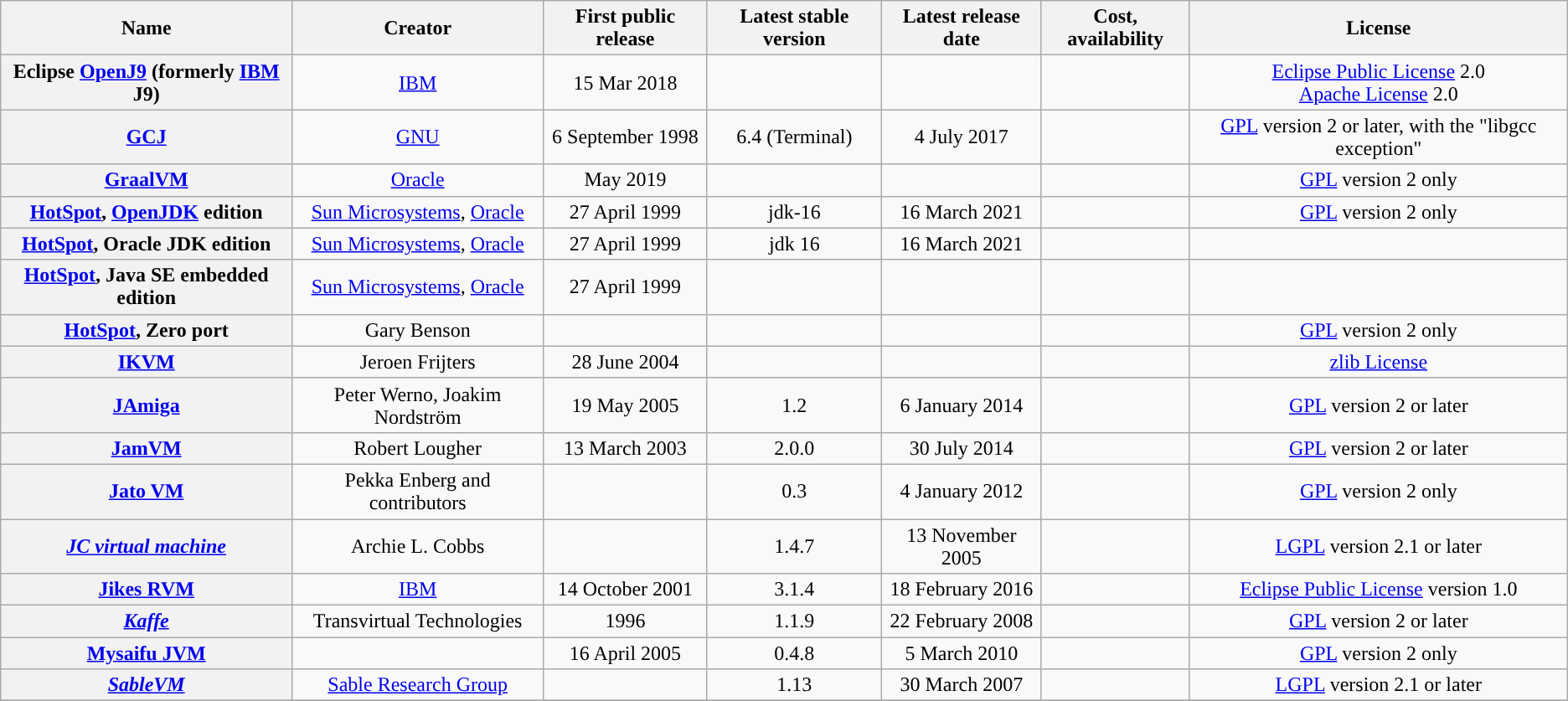<table class="wikitable sortable sort-under" style="text-align: center; width: auto;">
<tr>
<th>Name</th>
<th>Creator</th>
<th data-sort-type="isodate">First public release</th>
<th class="unsortable sort-under">Latest stable version</th>
<th data-sort-type="isodate">Latest release date</th>
<th>Cost, availability</th>
<th>License</th>
</tr>
<tr>
<th>Eclipse <a href='#'>OpenJ9</a> (formerly <a href='#'>IBM</a> J9)</th>
<td><a href='#'>IBM</a></td>
<td data-sort-value="2018-03-15">15 Mar 2018</td>
<td></td>
<td></td>
<td></td>
<td><a href='#'>Eclipse Public License</a> 2.0<br><a href='#'>Apache License</a> 2.0</td>
</tr>
<tr>
<th><a href='#'>GCJ</a></th>
<td><a href='#'>GNU</a></td>
<td data-sort-value="1998-09-06">6 September 1998</td>
<td>6.4 (Terminal)</td>
<td data-sort-value="2017-07-04">4 July 2017</td>
<td></td>
<td><a href='#'>GPL</a> version 2 or later, with the "libgcc exception"</td>
</tr>
<tr>
<th><a href='#'>GraalVM</a></th>
<td><a href='#'>Oracle</a></td>
<td data-sort-value="2019-05-01">May 2019</td>
<td></td>
<td></td>
<td></td>
<td><a href='#'>GPL</a> version 2 only</td>
</tr>
<tr>
<th><a href='#'>HotSpot</a>, <a href='#'>OpenJDK</a> edition</th>
<td><a href='#'>Sun Microsystems</a>, <a href='#'>Oracle</a></td>
<td data-sort-value="1999-04-27">27 April 1999</td>
<td>jdk-16</td>
<td data-sort-value="2021-03-16">16 March 2021</td>
<td></td>
<td><a href='#'>GPL</a> version 2 only</td>
</tr>
<tr>
<th><a href='#'>HotSpot</a>, Oracle JDK edition</th>
<td><a href='#'>Sun Microsystems</a>, <a href='#'>Oracle</a></td>
<td data-sort-value="1999-04-27">27 April 1999</td>
<td>jdk 16</td>
<td data-sort-value="2021-03-16">16 March 2021</td>
<td></td>
<td></td>
</tr>
<tr>
<th><a href='#'>HotSpot</a>, Java SE embedded edition</th>
<td><a href='#'>Sun Microsystems</a>, <a href='#'>Oracle</a></td>
<td data-sort-value="1999-04-27">27 April 1999</td>
<td></td>
<td></td>
<td></td>
<td></td>
</tr>
<tr>
<th><a href='#'>HotSpot</a>, Zero port</th>
<td>Gary Benson</td>
<td></td>
<td></td>
<td></td>
<td></td>
<td><a href='#'>GPL</a> version 2 only</td>
</tr>
<tr>
<th><a href='#'>IKVM</a></th>
<td>Jeroen Frijters</td>
<td data-sort-value="2004-06-28">28 June 2004</td>
<td></td>
<td></td>
<td></td>
<td><a href='#'>zlib License</a></td>
</tr>
<tr>
<th><a href='#'>JAmiga</a></th>
<td>Peter Werno, Joakim Nordström</td>
<td data-sort-value="2005-05-19">19 May 2005</td>
<td>1.2</td>
<td data-sort-value="2014-01-06">6 January 2014</td>
<td></td>
<td><a href='#'>GPL</a> version 2 or later</td>
</tr>
<tr>
<th><a href='#'>JamVM</a></th>
<td>Robert Lougher</td>
<td data-sort-value="2003-03-13">13 March 2003</td>
<td>2.0.0</td>
<td data-sort-value="2014-06-30">30 July 2014</td>
<td></td>
<td><a href='#'>GPL</a> version 2 or later</td>
</tr>
<tr>
<th><a href='#'>Jato VM</a></th>
<td>Pekka Enberg and contributors</td>
<td></td>
<td>0.3</td>
<td data-sort-value="2012-01-04">4 January 2012</td>
<td></td>
<td><a href='#'>GPL</a> version 2 only</td>
</tr>
<tr>
<th><em><a href='#'>JC virtual machine</a></em></th>
<td>Archie L. Cobbs</td>
<td></td>
<td>1.4.7</td>
<td data-sort-value="2005-11-13">13 November 2005</td>
<td></td>
<td><a href='#'>LGPL</a> version 2.1 or later</td>
</tr>
<tr>
<th><a href='#'>Jikes RVM</a></th>
<td><a href='#'>IBM</a></td>
<td data-sort-value="2001-10-14">14 October 2001</td>
<td>3.1.4</td>
<td data-sort-value="2016-02-18">18 February 2016</td>
<td></td>
<td><a href='#'>Eclipse Public License</a> version 1.0</td>
</tr>
<tr>
<th><em><a href='#'>Kaffe</a></em></th>
<td>Transvirtual Technologies</td>
<td data-sort-value="1996-01-01">1996</td>
<td>1.1.9</td>
<td data-sort-value="2008-02-22">22 February 2008</td>
<td></td>
<td><a href='#'>GPL</a> version 2 or later</td>
</tr>
<tr>
<th><a href='#'>Mysaifu JVM</a></th>
<td></td>
<td data-sort-value="2005-04-16">16 April 2005</td>
<td>0.4.8</td>
<td data-sort-value="2010-03-05">5 March 2010</td>
<td></td>
<td><a href='#'>GPL</a> version 2 only</td>
</tr>
<tr>
<th><em><a href='#'>SableVM</a></em></th>
<td><a href='#'>Sable Research Group</a></td>
<td></td>
<td>1.13</td>
<td data-sort-value="2007-03-30">30 March 2007</td>
<td></td>
<td><a href='#'>LGPL</a> version 2.1 or later</td>
</tr>
<tr>
</tr>
</table>
